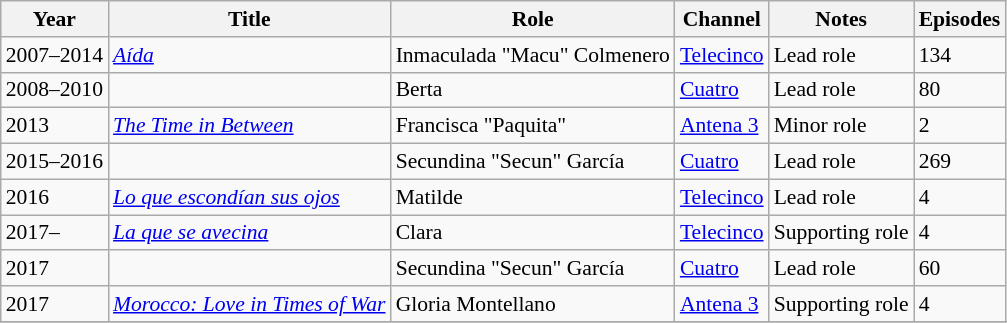<table class="wikitable" style="font-size: 90%;">
<tr>
<th>Year</th>
<th>Title</th>
<th>Role</th>
<th>Channel</th>
<th>Notes</th>
<th>Episodes</th>
</tr>
<tr>
<td>2007–2014</td>
<td><em><a href='#'>Aída</a></em></td>
<td>Inmaculada "Macu" Colmenero</td>
<td><a href='#'>Telecinco</a></td>
<td>Lead role</td>
<td>134</td>
</tr>
<tr>
<td>2008–2010</td>
<td><em></em></td>
<td>Berta</td>
<td><a href='#'>Cuatro</a></td>
<td>Lead role</td>
<td>80</td>
</tr>
<tr>
<td>2013</td>
<td><em><a href='#'>The Time in Between</a></em></td>
<td>Francisca "Paquita"</td>
<td><a href='#'>Antena 3</a></td>
<td>Minor role</td>
<td>2</td>
</tr>
<tr>
<td>2015–2016</td>
<td><em></em></td>
<td>Secundina "Secun" García</td>
<td><a href='#'>Cuatro</a></td>
<td>Lead role</td>
<td>269</td>
</tr>
<tr>
<td>2016</td>
<td><em><a href='#'>Lo que escondían sus ojos</a></em></td>
<td>Matilde</td>
<td><a href='#'>Telecinco</a></td>
<td>Lead role</td>
<td>4</td>
</tr>
<tr>
<td>2017–</td>
<td><em><a href='#'>La que se avecina</a></em></td>
<td>Clara</td>
<td><a href='#'>Telecinco</a></td>
<td>Supporting role</td>
<td>4</td>
</tr>
<tr>
<td>2017</td>
<td><em></em></td>
<td>Secundina "Secun" García</td>
<td><a href='#'>Cuatro</a></td>
<td>Lead role</td>
<td>60</td>
</tr>
<tr>
<td>2017</td>
<td><em><a href='#'>Morocco: Love in Times of War</a></em></td>
<td>Gloria Montellano</td>
<td><a href='#'>Antena 3</a></td>
<td>Supporting role</td>
<td>4</td>
</tr>
<tr>
</tr>
</table>
